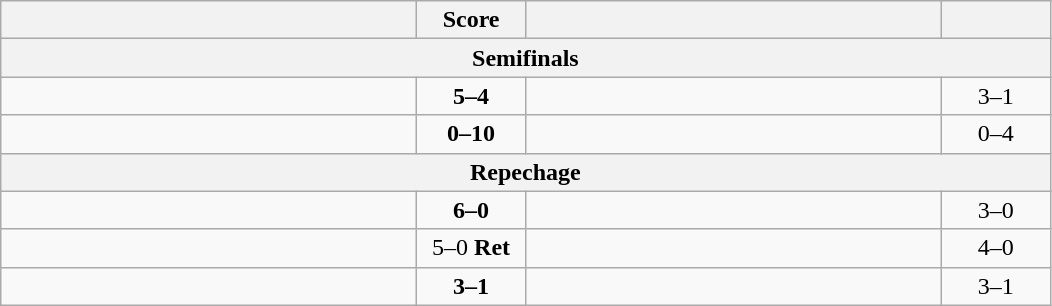<table class="wikitable" style="text-align: left; ">
<tr>
<th align="right" width="270"></th>
<th width="65">Score</th>
<th align="left" width="270"></th>
<th width="65"></th>
</tr>
<tr>
<th colspan=4>Semifinals</th>
</tr>
<tr>
<td><strong></strong></td>
<td align="center"><strong>5–4</strong></td>
<td></td>
<td align=center>3–1 <strong></strong></td>
</tr>
<tr>
<td></td>
<td align="center"><strong>0–10</strong></td>
<td><strong></strong></td>
<td align=center>0–4 <strong></strong></td>
</tr>
<tr>
<th colspan=4>Repechage</th>
</tr>
<tr>
<td><strong></strong></td>
<td align="center"><strong>6–0</strong></td>
<td></td>
<td align=center>3–0 <strong></strong></td>
</tr>
<tr>
<td><strong></strong></td>
<td align="center">5–0 <strong>Ret</strong></td>
<td></td>
<td align=center>4–0 <strong></strong></td>
</tr>
<tr>
<td><strong></strong></td>
<td align="center"><strong>3–1</strong></td>
<td></td>
<td align=center>3–1 <strong></strong></td>
</tr>
</table>
